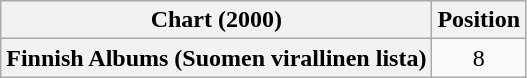<table class="wikitable plainrowheaders" style="text-align:center">
<tr>
<th scope="col">Chart (2000)</th>
<th scope="col">Position</th>
</tr>
<tr>
<th scope="row">Finnish Albums (Suomen virallinen lista)</th>
<td>8</td>
</tr>
</table>
